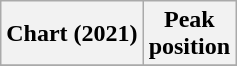<table class="wikitable plainrowheaders" style="text-align:center">
<tr>
<th scope="col">Chart (2021)</th>
<th scope="col">Peak<br>position</th>
</tr>
<tr>
</tr>
</table>
